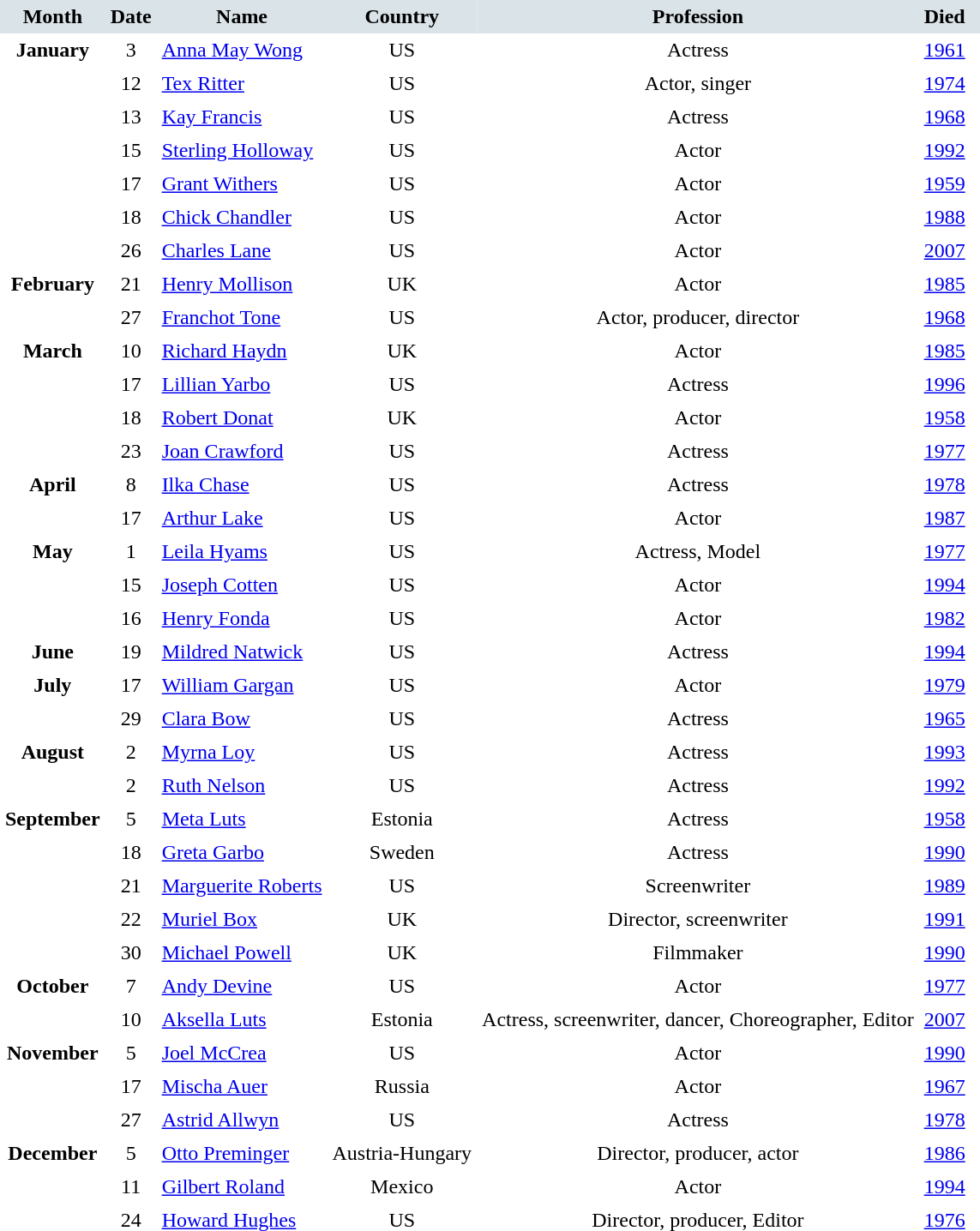<table cellspacing="0" cellpadding="4" border="0">
<tr style="background:#dae3e7; text-align:center;">
<td><strong>Month</strong></td>
<td><strong>Date</strong></td>
<td><strong>Name</strong></td>
<td><strong>Country</strong></td>
<td><strong>Profession</strong></td>
<td><strong>Died</strong></td>
<td></td>
</tr>
<tr valign="top">
<td rowspan=7 style="text-align:center; vertical-align:top;"><strong>January</strong></td>
<td style="text-align:center;">3</td>
<td><a href='#'>Anna May Wong</a></td>
<td style="text-align:center;">US</td>
<td style="text-align:center;">Actress</td>
<td><a href='#'>1961</a></td>
<td></td>
</tr>
<tr>
<td style="text-align:center;">12</td>
<td><a href='#'>Tex Ritter</a></td>
<td style="text-align:center;">US</td>
<td style="text-align:center;">Actor, singer</td>
<td><a href='#'>1974</a></td>
<td></td>
</tr>
<tr>
<td style="text-align:center;">13</td>
<td><a href='#'>Kay Francis</a></td>
<td style="text-align:center;">US</td>
<td style="text-align:center;">Actress</td>
<td><a href='#'>1968</a></td>
<td></td>
</tr>
<tr>
<td style="text-align:center;">15</td>
<td><a href='#'>Sterling Holloway</a></td>
<td style="text-align:center;">US</td>
<td style="text-align:center;">Actor</td>
<td><a href='#'>1992</a></td>
<td></td>
</tr>
<tr>
<td style="text-align:center;">17</td>
<td><a href='#'>Grant Withers</a></td>
<td style="text-align:center;">US</td>
<td style="text-align:center;">Actor</td>
<td><a href='#'>1959</a></td>
<td></td>
</tr>
<tr>
<td style="text-align:center;">18</td>
<td><a href='#'>Chick Chandler</a></td>
<td style="text-align:center;">US</td>
<td style="text-align:center;">Actor</td>
<td><a href='#'>1988</a></td>
<td></td>
</tr>
<tr>
<td style="text-align:center;">26</td>
<td><a href='#'>Charles Lane</a></td>
<td style="text-align:center;">US</td>
<td style="text-align:center;">Actor</td>
<td><a href='#'>2007</a></td>
<td></td>
</tr>
<tr>
<td rowspan=2 style="text-align:center; vertical-align:top;"><strong>February</strong></td>
<td style="text-align:center;">21</td>
<td><a href='#'>Henry Mollison</a></td>
<td style="text-align:center;">UK</td>
<td style="text-align:center;">Actor</td>
<td><a href='#'>1985</a></td>
<td></td>
</tr>
<tr>
<td style="text-align:center;">27</td>
<td><a href='#'>Franchot Tone</a></td>
<td style="text-align:center;">US</td>
<td style="text-align:center;">Actor, producer, director</td>
<td><a href='#'>1968</a></td>
<td></td>
</tr>
<tr>
<td rowspan=4 style="text-align:center; vertical-align:top;"><strong>March</strong></td>
<td style="text-align:center;">10</td>
<td><a href='#'>Richard Haydn</a></td>
<td style="text-align:center;">UK</td>
<td style="text-align:center;">Actor</td>
<td><a href='#'>1985</a></td>
<td></td>
</tr>
<tr>
<td style="text-align:center;">17</td>
<td><a href='#'>Lillian Yarbo</a></td>
<td style="text-align:center;">US</td>
<td style="text-align:center;">Actress</td>
<td><a href='#'>1996</a></td>
<td></td>
</tr>
<tr>
<td style="text-align:center;">18</td>
<td><a href='#'>Robert Donat</a></td>
<td style="text-align:center;">UK</td>
<td style="text-align:center;">Actor</td>
<td><a href='#'>1958</a></td>
<td></td>
</tr>
<tr>
<td style="text-align:center;">23</td>
<td><a href='#'>Joan Crawford</a></td>
<td style="text-align:center;">US</td>
<td style="text-align:center;">Actress</td>
<td><a href='#'>1977</a></td>
<td></td>
</tr>
<tr>
<td rowspan=2 style="text-align:center; vertical-align:top;"><strong>April</strong></td>
<td style="text-align:center;">8</td>
<td><a href='#'>Ilka Chase</a></td>
<td style="text-align:center;">US</td>
<td style="text-align:center;">Actress</td>
<td><a href='#'>1978</a></td>
<td></td>
</tr>
<tr>
<td style="text-align:center;">17</td>
<td><a href='#'>Arthur Lake</a></td>
<td style="text-align:center;">US</td>
<td style="text-align:center;">Actor</td>
<td><a href='#'>1987</a></td>
<td></td>
</tr>
<tr>
<td rowspan=3 style="text-align:center; vertical-align:top;"><strong>May</strong></td>
<td style="text-align:center;">1</td>
<td><a href='#'>Leila Hyams</a></td>
<td style="text-align:center;">US</td>
<td style="text-align:center;">Actress, Model</td>
<td><a href='#'>1977</a></td>
<td></td>
</tr>
<tr>
<td style="text-align:center;">15</td>
<td><a href='#'>Joseph Cotten</a></td>
<td style="text-align:center;">US</td>
<td style="text-align:center;">Actor</td>
<td><a href='#'>1994</a></td>
<td></td>
</tr>
<tr>
<td style="text-align:center;">16</td>
<td><a href='#'>Henry Fonda</a></td>
<td style="text-align:center;">US</td>
<td style="text-align:center;">Actor</td>
<td><a href='#'>1982</a></td>
<td></td>
</tr>
<tr>
<td rowspan=1 style="text-align:center; vertical-align:top;"><strong>June</strong></td>
<td style="text-align:center;">19</td>
<td><a href='#'>Mildred Natwick</a></td>
<td style="text-align:center;">US</td>
<td style="text-align:center;">Actress</td>
<td><a href='#'>1994</a></td>
<td></td>
</tr>
<tr>
<td rowspan=2 style="text-align:center; vertical-align:top;"><strong>July</strong></td>
<td style="text-align:center;">17</td>
<td><a href='#'>William Gargan</a></td>
<td style="text-align:center;">US</td>
<td style="text-align:center;">Actor</td>
<td><a href='#'>1979</a></td>
<td></td>
</tr>
<tr>
<td style="text-align:center;">29</td>
<td><a href='#'>Clara Bow</a></td>
<td style="text-align:center;">US</td>
<td style="text-align:center;">Actress</td>
<td><a href='#'>1965</a></td>
<td></td>
</tr>
<tr>
<td rowspan=2 style="text-align:center; vertical-align:top;"><strong>August</strong></td>
<td style="text-align:center;">2</td>
<td><a href='#'>Myrna Loy</a></td>
<td style="text-align:center;">US</td>
<td style="text-align:center;">Actress</td>
<td><a href='#'>1993</a></td>
<td></td>
</tr>
<tr>
<td style="text-align:center;">2</td>
<td><a href='#'>Ruth Nelson</a></td>
<td style="text-align:center;">US</td>
<td style="text-align:center;">Actress</td>
<td><a href='#'>1992</a></td>
<td></td>
</tr>
<tr>
<td rowspan=5 style="text-align:center; vertical-align:top;"><strong>September</strong></td>
<td style="text-align:center;">5</td>
<td><a href='#'>Meta Luts</a></td>
<td style="text-align:center;">Estonia</td>
<td style="text-align:center;">Actress</td>
<td><a href='#'>1958</a></td>
<td></td>
</tr>
<tr>
<td style="text-align:center;">18</td>
<td><a href='#'>Greta Garbo</a></td>
<td style="text-align:center;">Sweden</td>
<td style="text-align:center;">Actress</td>
<td><a href='#'>1990</a></td>
<td></td>
</tr>
<tr>
<td style="text-align:center;">21</td>
<td><a href='#'>Marguerite Roberts</a></td>
<td style="text-align:center;">US</td>
<td style="text-align:center;">Screenwriter</td>
<td><a href='#'>1989</a></td>
<td></td>
</tr>
<tr>
<td style="text-align:center;">22</td>
<td><a href='#'>Muriel Box</a></td>
<td style="text-align:center;">UK</td>
<td style="text-align:center;">Director, screenwriter</td>
<td><a href='#'>1991</a></td>
<td></td>
</tr>
<tr>
<td style="text-align:center;">30</td>
<td><a href='#'>Michael Powell</a></td>
<td style="text-align:center;">UK</td>
<td style="text-align:center;">Filmmaker</td>
<td><a href='#'>1990</a></td>
<td></td>
</tr>
<tr>
<td rowspan=2 style="text-align:center; vertical-align:top;"><strong>October</strong></td>
<td style="text-align:center;">7</td>
<td><a href='#'>Andy Devine</a></td>
<td style="text-align:center;">US</td>
<td style="text-align:center;">Actor</td>
<td><a href='#'>1977</a></td>
<td></td>
</tr>
<tr>
<td style="text-align:center;">10</td>
<td><a href='#'>Aksella Luts</a></td>
<td style="text-align:center;">Estonia</td>
<td style="text-align:center;">Actress, screenwriter, dancer, Choreographer, Editor</td>
<td><a href='#'>2007</a></td>
<td></td>
</tr>
<tr>
<td rowspan=3 style="text-align:center; vertical-align:top;"><strong>November</strong></td>
<td style="text-align:center;">5</td>
<td><a href='#'>Joel McCrea</a></td>
<td style="text-align:center;">US</td>
<td style="text-align:center;">Actor</td>
<td><a href='#'>1990</a></td>
<td></td>
</tr>
<tr>
<td style="text-align:center;">17</td>
<td><a href='#'>Mischa Auer</a></td>
<td style="text-align:center;">Russia</td>
<td style="text-align:center;">Actor</td>
<td><a href='#'>1967</a></td>
<td></td>
</tr>
<tr>
<td style="text-align:center;">27</td>
<td><a href='#'>Astrid Allwyn</a></td>
<td style="text-align:center;">US</td>
<td style="text-align:center;">Actress</td>
<td><a href='#'>1978</a></td>
<td></td>
</tr>
<tr>
<td rowspan=3 style="text-align:center; vertical-align:top;"><strong>December</strong></td>
<td style="text-align:center;">5</td>
<td><a href='#'>Otto Preminger</a></td>
<td style="text-align:center;">Austria-Hungary</td>
<td style="text-align:center;">Director, producer, actor</td>
<td><a href='#'>1986</a></td>
<td></td>
</tr>
<tr>
<td style="text-align:center;">11</td>
<td><a href='#'>Gilbert Roland</a></td>
<td style="text-align:center;">Mexico</td>
<td style="text-align:center;">Actor</td>
<td><a href='#'>1994</a></td>
<td></td>
</tr>
<tr>
<td style="text-align:center;">24</td>
<td><a href='#'>Howard Hughes</a></td>
<td style="text-align:center;">US</td>
<td style="text-align:center;">Director, producer, Editor</td>
<td><a href='#'>1976</a></td>
<td></td>
</tr>
<tr>
</tr>
</table>
